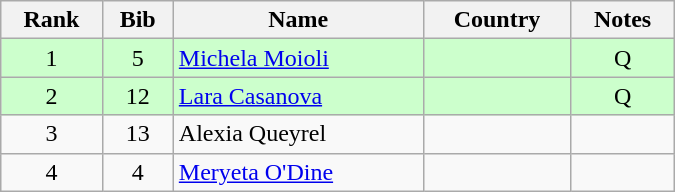<table class="wikitable" style="text-align:center; width:450px">
<tr>
<th>Rank</th>
<th>Bib</th>
<th>Name</th>
<th>Country</th>
<th>Notes</th>
</tr>
<tr bgcolor=ccffcc>
<td>1</td>
<td>5</td>
<td align=left><a href='#'>Michela Moioli</a></td>
<td align=left></td>
<td>Q</td>
</tr>
<tr bgcolor=ccffcc>
<td>2</td>
<td>12</td>
<td align=left><a href='#'>Lara Casanova</a></td>
<td align=left></td>
<td>Q</td>
</tr>
<tr>
<td>3</td>
<td>13</td>
<td align=left>Alexia Queyrel</td>
<td align=left></td>
<td></td>
</tr>
<tr>
<td>4</td>
<td>4</td>
<td align=left><a href='#'>Meryeta O'Dine</a></td>
<td align=left></td>
<td></td>
</tr>
</table>
